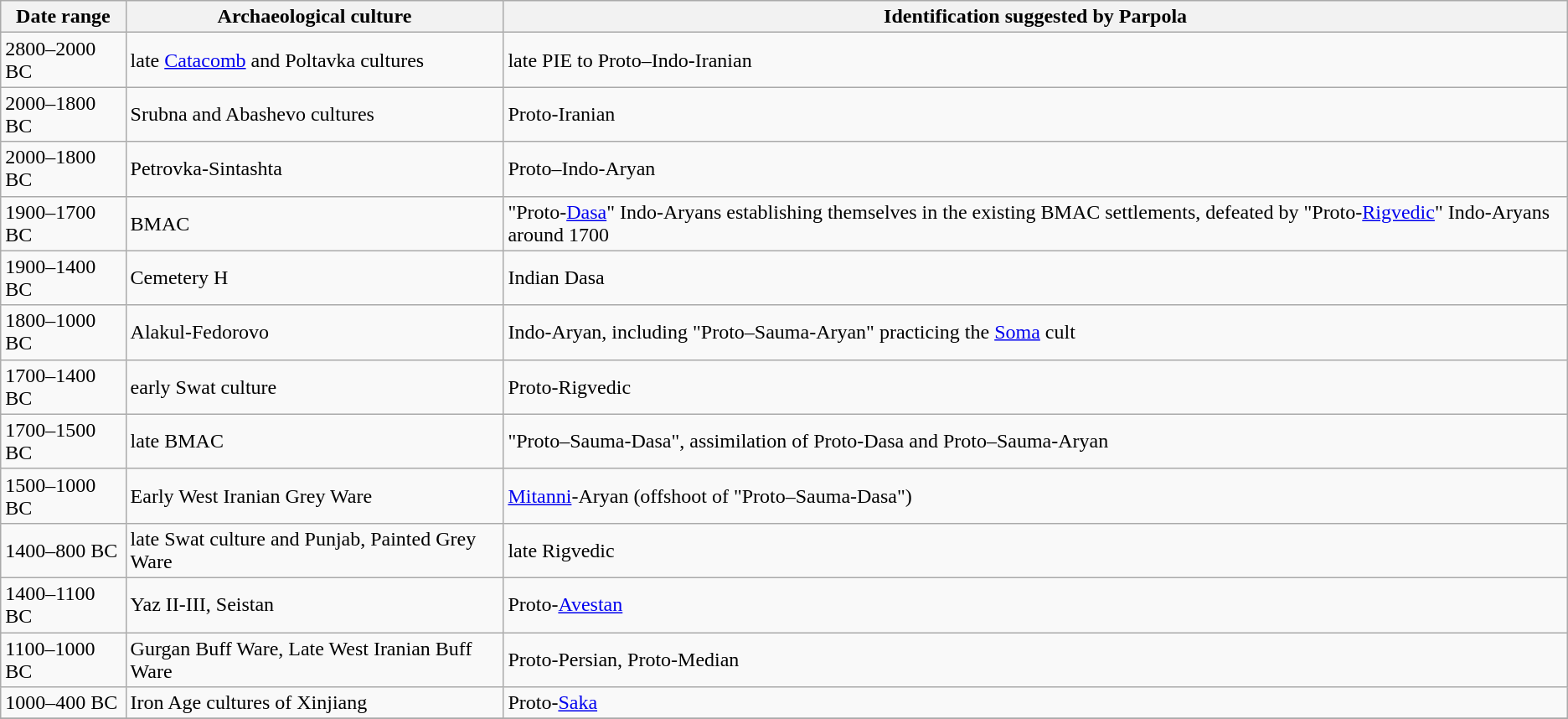<table class="wikitable">
<tr>
<th>Date range</th>
<th>Archaeological culture</th>
<th>Identification suggested by Parpola</th>
</tr>
<tr>
<td>2800–2000 BC</td>
<td>late <a href='#'>Catacomb</a> and Poltavka cultures</td>
<td>late PIE to Proto–Indo-Iranian</td>
</tr>
<tr>
<td>2000–1800 BC</td>
<td>Srubna and Abashevo cultures</td>
<td>Proto-Iranian</td>
</tr>
<tr>
<td>2000–1800 BC</td>
<td>Petrovka-Sintashta</td>
<td>Proto–Indo-Aryan</td>
</tr>
<tr>
<td>1900–1700 BC</td>
<td>BMAC</td>
<td>"Proto-<a href='#'>Dasa</a>" Indo-Aryans establishing themselves in the existing BMAC settlements, defeated by "Proto-<a href='#'>Rigvedic</a>" Indo-Aryans around 1700</td>
</tr>
<tr>
<td>1900–1400 BC</td>
<td>Cemetery H</td>
<td>Indian Dasa</td>
</tr>
<tr>
<td>1800–1000 BC</td>
<td>Alakul-Fedorovo</td>
<td>Indo-Aryan, including "Proto–Sauma-Aryan" practicing the <a href='#'>Soma</a> cult</td>
</tr>
<tr>
<td>1700–1400 BC</td>
<td>early Swat culture</td>
<td>Proto-Rigvedic</td>
</tr>
<tr>
<td>1700–1500 BC</td>
<td>late BMAC</td>
<td>"Proto–Sauma-Dasa", assimilation of Proto-Dasa and Proto–Sauma-Aryan</td>
</tr>
<tr>
<td>1500–1000 BC</td>
<td>Early West Iranian Grey Ware</td>
<td><a href='#'>Mitanni</a>-Aryan (offshoot of "Proto–Sauma-Dasa")</td>
</tr>
<tr>
<td>1400–800 BC</td>
<td>late Swat culture and Punjab, Painted Grey Ware</td>
<td>late Rigvedic</td>
</tr>
<tr>
<td>1400–1100 BC</td>
<td>Yaz II-III, Seistan</td>
<td>Proto-<a href='#'>Avestan</a></td>
</tr>
<tr>
<td>1100–1000 BC</td>
<td>Gurgan Buff Ware, Late West Iranian Buff Ware</td>
<td>Proto-Persian, Proto-Median</td>
</tr>
<tr>
<td>1000–400 BC</td>
<td>Iron Age cultures of Xinjiang</td>
<td>Proto-<a href='#'>Saka</a></td>
</tr>
<tr>
</tr>
</table>
